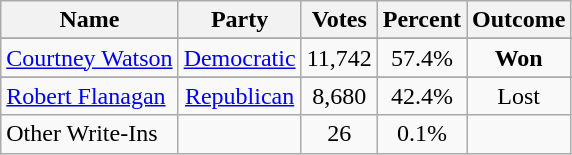<table class=wikitable style="text-align:center">
<tr>
<th>Name</th>
<th>Party</th>
<th>Votes</th>
<th>Percent</th>
<th>Outcome</th>
</tr>
<tr>
</tr>
<tr>
<td align=left><a href='#'>Courtney Watson</a></td>
<td><a href='#'>Democratic</a></td>
<td>11,742</td>
<td>57.4%</td>
<td><strong>Won</strong></td>
</tr>
<tr>
</tr>
<tr>
<td align=left><a href='#'>Robert Flanagan</a></td>
<td><a href='#'>Republican</a></td>
<td>8,680</td>
<td>42.4%</td>
<td>Lost</td>
</tr>
<tr>
<td align=left>Other Write-Ins</td>
<td></td>
<td>26</td>
<td>0.1%</td>
<td></td>
</tr>
</table>
